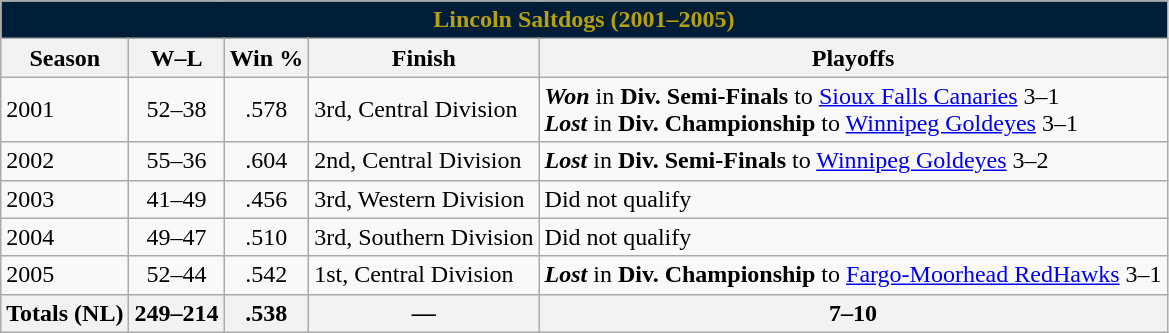<table class="wikitable">
<tr>
<th colspan="5"  style="background:#001D38; color:#B6A010;">Lincoln Saltdogs (2001–2005) </th>
</tr>
<tr>
<th>Season</th>
<th>W–L</th>
<th>Win %</th>
<th>Finish</th>
<th>Playoffs</th>
</tr>
<tr>
<td>2001</td>
<td align="center">52–38</td>
<td align="center">.578</td>
<td>3rd, Central Division</td>
<td><strong><em>Won</em></strong> in <strong>Div. Semi-Finals</strong> to <a href='#'>Sioux Falls Canaries</a> 3–1<br><strong><em>Lost</em></strong> in <strong>Div. Championship</strong> to <a href='#'>Winnipeg Goldeyes</a> 3–1</td>
</tr>
<tr>
<td>2002</td>
<td align="center">55–36</td>
<td align="center">.604</td>
<td>2nd, Central Division</td>
<td><strong><em>Lost</em></strong> in <strong>Div. Semi-Finals</strong> to <a href='#'>Winnipeg Goldeyes</a> 3–2</td>
</tr>
<tr>
<td>2003</td>
<td align="center">41–49</td>
<td align="center">.456</td>
<td>3rd, Western Division</td>
<td>Did not qualify</td>
</tr>
<tr>
<td>2004</td>
<td align="center">49–47</td>
<td align="center">.510</td>
<td>3rd, Southern Division</td>
<td>Did not qualify</td>
</tr>
<tr>
<td>2005</td>
<td align="center">52–44</td>
<td align="center">.542</td>
<td>1st, Central Division</td>
<td><strong><em>Lost</em></strong> in <strong>Div. Championship</strong> to <a href='#'>Fargo-Moorhead RedHawks</a> 3–1</td>
</tr>
<tr>
<th>Totals (NL)</th>
<th>249–214</th>
<th>.538</th>
<th>—</th>
<th>7–10</th>
</tr>
</table>
